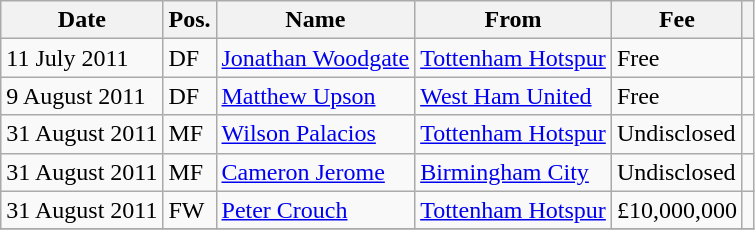<table class="wikitable">
<tr>
<th>Date</th>
<th>Pos.</th>
<th>Name</th>
<th>From</th>
<th>Fee</th>
<th></th>
</tr>
<tr>
<td>11 July 2011</td>
<td>DF</td>
<td> <a href='#'>Jonathan Woodgate</a></td>
<td> <a href='#'>Tottenham Hotspur</a></td>
<td>Free</td>
<td></td>
</tr>
<tr>
<td>9 August 2011</td>
<td>DF</td>
<td> <a href='#'>Matthew Upson</a></td>
<td> <a href='#'>West Ham United</a></td>
<td>Free</td>
<td></td>
</tr>
<tr>
<td>31 August 2011</td>
<td>MF</td>
<td> <a href='#'>Wilson Palacios</a></td>
<td> <a href='#'>Tottenham Hotspur</a></td>
<td>Undisclosed</td>
<td></td>
</tr>
<tr>
<td>31 August 2011</td>
<td>MF</td>
<td> <a href='#'>Cameron Jerome</a></td>
<td> <a href='#'>Birmingham City</a></td>
<td>Undisclosed</td>
<td></td>
</tr>
<tr>
<td>31 August 2011</td>
<td>FW</td>
<td> <a href='#'>Peter Crouch</a></td>
<td> <a href='#'>Tottenham Hotspur</a></td>
<td>£10,000,000</td>
<td></td>
</tr>
<tr>
</tr>
</table>
